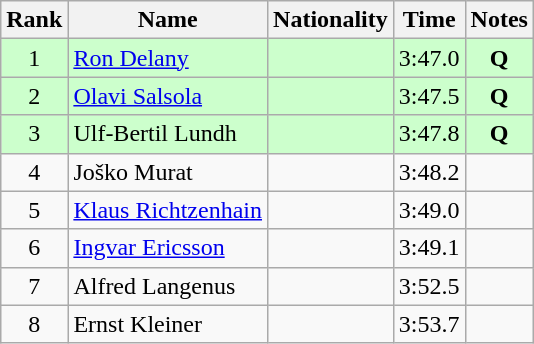<table class="wikitable sortable" style="text-align:center">
<tr>
<th>Rank</th>
<th>Name</th>
<th>Nationality</th>
<th>Time</th>
<th>Notes</th>
</tr>
<tr bgcolor=ccffcc>
<td>1</td>
<td align=left><a href='#'>Ron Delany</a></td>
<td align=left></td>
<td>3:47.0</td>
<td><strong>Q</strong></td>
</tr>
<tr bgcolor=ccffcc>
<td>2</td>
<td align=left><a href='#'>Olavi Salsola</a></td>
<td align=left></td>
<td>3:47.5</td>
<td><strong>Q</strong></td>
</tr>
<tr bgcolor=ccffcc>
<td>3</td>
<td align=left>Ulf-Bertil Lundh</td>
<td align="left"></td>
<td>3:47.8</td>
<td><strong>Q</strong></td>
</tr>
<tr>
<td>4</td>
<td align=left>Joško Murat</td>
<td align="left"></td>
<td>3:48.2</td>
<td></td>
</tr>
<tr>
<td>5</td>
<td align=left><a href='#'>Klaus Richtzenhain</a></td>
<td align=left></td>
<td>3:49.0</td>
<td></td>
</tr>
<tr>
<td>6</td>
<td align=left><a href='#'>Ingvar Ericsson</a></td>
<td align=left></td>
<td>3:49.1</td>
<td></td>
</tr>
<tr>
<td>7</td>
<td align=left>Alfred Langenus</td>
<td align="left"></td>
<td>3:52.5</td>
<td></td>
</tr>
<tr>
<td>8</td>
<td align=left>Ernst Kleiner</td>
<td align="left"></td>
<td>3:53.7</td>
<td></td>
</tr>
</table>
